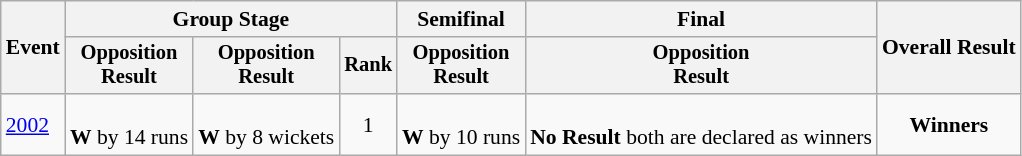<table class=wikitable style=font-size:90%;text-align:center>
<tr>
<th rowspan=2>Event</th>
<th colspan=3>Group Stage</th>
<th>Semifinal</th>
<th>Final</th>
<th rowspan=2>Overall Result</th>
</tr>
<tr style=font-size:95%>
<th>Opposition<br>Result</th>
<th>Opposition<br>Result</th>
<th>Rank</th>
<th>Opposition<br>Result</th>
<th>Opposition<br>Result</th>
</tr>
<tr>
<td align=left><a href='#'>2002</a></td>
<td><br><strong>W</strong> by 14 runs</td>
<td><br><strong>W</strong> by 8 wickets</td>
<td>1</td>
<td><br><strong>W</strong> by 10 runs</td>
<td><br><strong>No Result</strong> both are declared as winners</td>
<td><strong>Winners</strong></td>
</tr>
</table>
